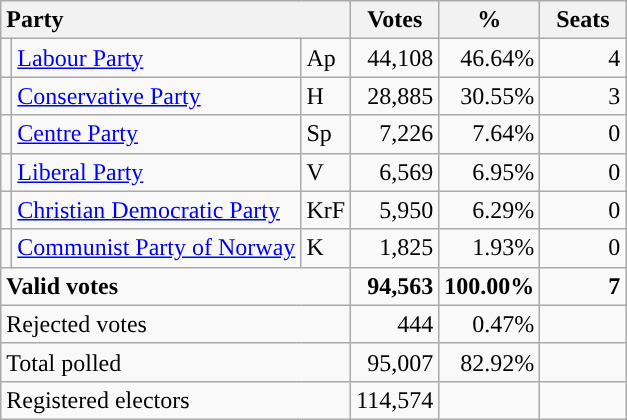<table class="wikitable" border="1" style="text-align:right;">
<tr>
<th style="text-align:left;" colspan=3>Party</th>
<th align=center width="50">Votes</th>
<th align=center width="50">%</th>
<th align=center width="50">Seats</th>
</tr>
<tr>
<td style="color:inherit;background:"></td>
<td align=left><a href='#'>Labour Party</a></td>
<td align=left>Ap</td>
<td>44,108</td>
<td>46.64%</td>
<td>4</td>
</tr>
<tr>
<td style="color:inherit;background:"></td>
<td align=left><a href='#'>Conservative Party</a></td>
<td align=left>H</td>
<td>28,885</td>
<td>30.55%</td>
<td>3</td>
</tr>
<tr>
<td style="color:inherit;background:"></td>
<td align=left><a href='#'>Centre Party</a></td>
<td align=left>Sp</td>
<td>7,226</td>
<td>7.64%</td>
<td>0</td>
</tr>
<tr>
<td style="color:inherit;background:"></td>
<td align=left><a href='#'>Liberal Party</a></td>
<td align=left>V</td>
<td>6,569</td>
<td>6.95%</td>
<td>0</td>
</tr>
<tr>
<td style="color:inherit;background:"></td>
<td align=left><a href='#'>Christian Democratic Party</a></td>
<td align=left>KrF</td>
<td>5,950</td>
<td>6.29%</td>
<td>0</td>
</tr>
<tr>
<td style="color:inherit;background:"></td>
<td align=left><a href='#'>Communist Party of Norway</a></td>
<td align=left>K</td>
<td>1,825</td>
<td>1.93%</td>
<td>0</td>
</tr>
<tr style="font-weight:bold">
<td align=left colspan=3>Valid votes</td>
<td>94,563</td>
<td>100.00%</td>
<td>7</td>
</tr>
<tr>
<td align=left colspan=3>Rejected votes</td>
<td>444</td>
<td>0.47%</td>
<td></td>
</tr>
<tr>
<td align=left colspan=3>Total polled</td>
<td>95,007</td>
<td>82.92%</td>
<td></td>
</tr>
<tr>
<td align=left colspan=3>Registered electors</td>
<td>114,574</td>
<td></td>
<td></td>
</tr>
</table>
